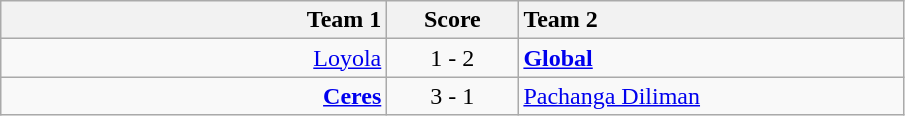<table class="wikitable" style="align:center">
<tr>
<th width=250 style="text-align:right">Team 1</th>
<th width=80 style="text-align:center">Score</th>
<th width=250 style="text-align:left">Team 2</th>
</tr>
<tr>
<td align="right"><a href='#'>Loyola</a></td>
<td align="center">1 - 2</td>
<td><strong><a href='#'>Global</a></strong></td>
</tr>
<tr>
<td align="right"><strong><a href='#'>Ceres</a></strong></td>
<td align="center">3 - 1</td>
<td><a href='#'>Pachanga Diliman</a></td>
</tr>
</table>
